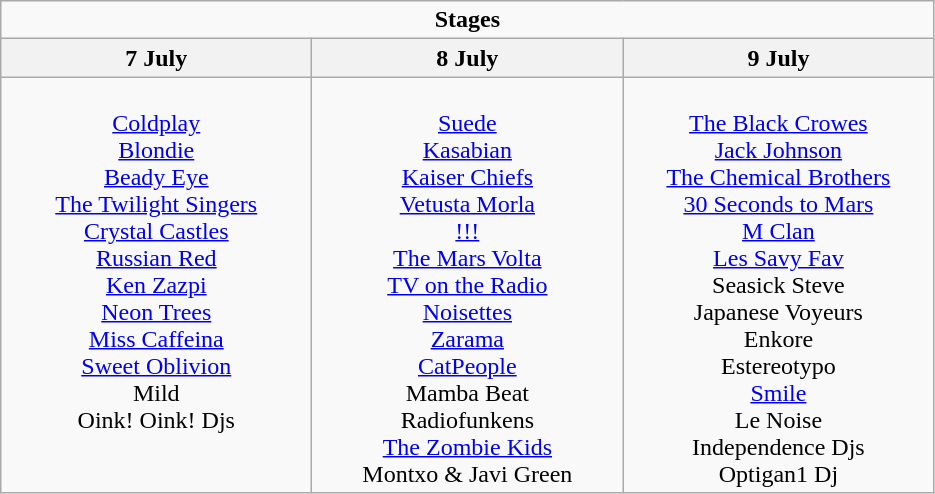<table class="wikitable">
<tr>
<td colspan="4" align="center"><strong>Stages</strong></td>
</tr>
<tr>
<th>7 July</th>
<th>8 July</th>
<th>9 July</th>
</tr>
<tr>
<td valign="top" align="center" width=200><br><a href='#'>Coldplay</a><br> <a href='#'>Blondie</a><br> <a href='#'>Beady Eye</a><br> <a href='#'>The Twilight Singers</a><br> <a href='#'>Crystal Castles</a><br> <a href='#'>Russian Red</a><br> <a href='#'>Ken Zazpi</a><br> <a href='#'>Neon Trees</a><br> <a href='#'>Miss Caffeina</a><br> <a href='#'>Sweet Oblivion</a><br> Mild<br> Oink! Oink! Djs</td>
<td valign="top" align="center" width=200><br><a href='#'>Suede</a><br> <a href='#'>Kasabian</a><br> <a href='#'>Kaiser Chiefs</a><br> <a href='#'>Vetusta Morla</a><br> <a href='#'>!!!</a><br> <a href='#'>The Mars Volta</a><br> <a href='#'>TV on the Radio</a><br> <a href='#'>Noisettes</a><br> <a href='#'>Zarama</a><br> <a href='#'>CatPeople</a><br> Mamba Beat<br> Radiofunkens<br> <a href='#'>The Zombie Kids</a><br> Montxo & Javi Green</td>
<td valign="top" align="center" width=200><br><a href='#'>The Black Crowes</a><br> <a href='#'>Jack Johnson</a><br> <a href='#'>The Chemical Brothers</a><br> <a href='#'>30 Seconds to Mars</a><br> <a href='#'>M Clan</a><br> <a href='#'>Les Savy Fav</a><br> Seasick Steve<br> Japanese Voyeurs<br> Enkore<br> Estereotypo<br> <a href='#'>Smile</a><br> Le Noise<br> Independence Djs<br> Optigan1 Dj</td>
</tr>
</table>
